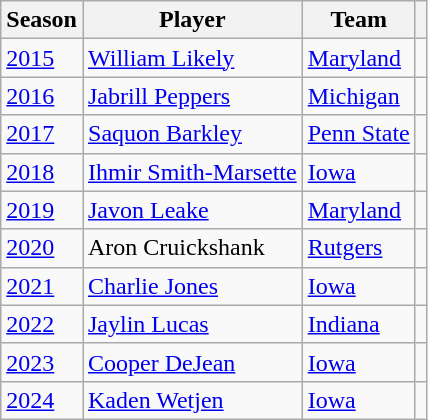<table class="wikitable sortable">
<tr>
<th>Season</th>
<th>Player</th>
<th>Team</th>
<th></th>
</tr>
<tr>
<td><a href='#'>2015</a></td>
<td><a href='#'>William Likely</a></td>
<td><a href='#'>Maryland</a></td>
<td></td>
</tr>
<tr>
<td><a href='#'>2016</a></td>
<td><a href='#'>Jabrill Peppers</a></td>
<td><a href='#'>Michigan</a></td>
<td></td>
</tr>
<tr>
<td><a href='#'>2017</a></td>
<td><a href='#'>Saquon Barkley</a></td>
<td><a href='#'>Penn State</a></td>
<td></td>
</tr>
<tr>
<td><a href='#'>2018</a></td>
<td><a href='#'>Ihmir Smith-Marsette</a></td>
<td><a href='#'>Iowa</a></td>
<td></td>
</tr>
<tr>
<td><a href='#'>2019</a></td>
<td><a href='#'>Javon Leake</a></td>
<td><a href='#'>Maryland</a></td>
<td></td>
</tr>
<tr>
<td><a href='#'>2020</a></td>
<td>Aron Cruickshank</td>
<td><a href='#'>Rutgers</a></td>
<td></td>
</tr>
<tr>
<td><a href='#'>2021</a></td>
<td><a href='#'>Charlie Jones</a></td>
<td><a href='#'>Iowa</a></td>
<td></td>
</tr>
<tr>
<td><a href='#'>2022</a></td>
<td><a href='#'>Jaylin Lucas</a></td>
<td><a href='#'>Indiana</a></td>
<td></td>
</tr>
<tr>
<td><a href='#'>2023</a></td>
<td><a href='#'>Cooper DeJean</a></td>
<td><a href='#'>Iowa</a></td>
<td></td>
</tr>
<tr>
<td><a href='#'>2024</a></td>
<td><a href='#'>Kaden Wetjen</a></td>
<td><a href='#'>Iowa</a></td>
<td></td>
</tr>
</table>
